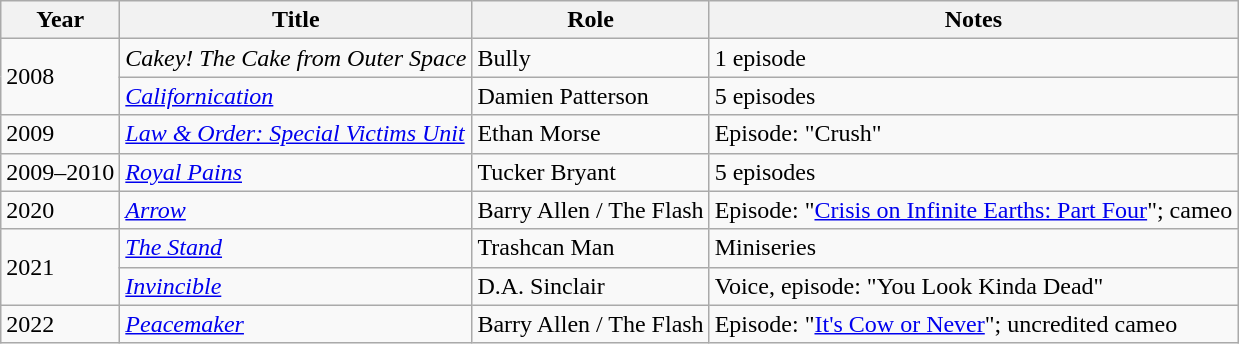<table class="wikitable sortable">
<tr>
<th>Year</th>
<th>Title</th>
<th>Role</th>
<th class="unsortable">Notes</th>
</tr>
<tr>
<td rowspan=2>2008</td>
<td><em>Cakey! The Cake from Outer Space</em></td>
<td>Bully</td>
<td>1 episode</td>
</tr>
<tr>
<td><em><a href='#'>Californication</a></em></td>
<td>Damien Patterson</td>
<td>5 episodes</td>
</tr>
<tr>
<td>2009</td>
<td><em><a href='#'>Law & Order: Special Victims Unit</a></em></td>
<td>Ethan Morse</td>
<td>Episode: "Crush"</td>
</tr>
<tr>
<td>2009–2010</td>
<td><em><a href='#'>Royal Pains</a></em></td>
<td>Tucker Bryant</td>
<td>5 episodes</td>
</tr>
<tr>
<td>2020</td>
<td><em><a href='#'>Arrow</a></em></td>
<td>Barry Allen / The Flash</td>
<td>Episode: "<a href='#'>Crisis on Infinite Earths: Part Four</a>"; cameo</td>
</tr>
<tr>
<td rowspan=2>2021</td>
<td><em><a href='#'>The Stand</a></em></td>
<td>Trashcan Man</td>
<td>Miniseries</td>
</tr>
<tr>
<td><em><a href='#'>Invincible</a></em></td>
<td>D.A. Sinclair</td>
<td>Voice, episode: "You Look Kinda Dead"</td>
</tr>
<tr>
<td>2022</td>
<td><a href='#'><em>Peacemaker</em></a></td>
<td>Barry Allen / The Flash</td>
<td>Episode: "<a href='#'>It's Cow or Never</a>"; uncredited cameo</td>
</tr>
</table>
